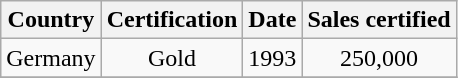<table class="wikitable sortable">
<tr>
<th>Country</th>
<th>Certification</th>
<th>Date</th>
<th>Sales certified</th>
</tr>
<tr>
<td>Germany</td>
<td align="center">Gold</td>
<td align="center">1993</td>
<td align="center">250,000</td>
</tr>
<tr>
</tr>
</table>
